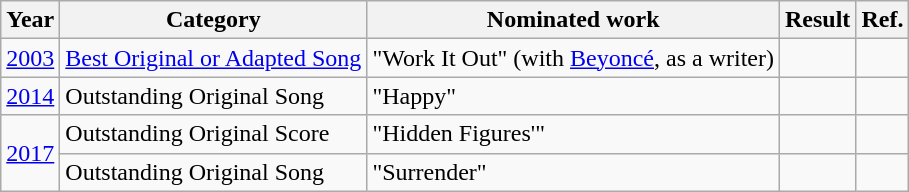<table class="wikitable">
<tr>
<th>Year</th>
<th>Category</th>
<th>Nominated work</th>
<th>Result</th>
<th>Ref.</th>
</tr>
<tr>
<td><a href='#'>2003</a></td>
<td><a href='#'>Best Original or Adapted Song</a></td>
<td>"Work It Out" (with <a href='#'>Beyoncé</a>, as a writer)</td>
<td></td>
<td align="center"></td>
</tr>
<tr>
<td><a href='#'>2014</a></td>
<td>Outstanding Original Song</td>
<td>"Happy"</td>
<td></td>
<td align="center"></td>
</tr>
<tr>
<td rowspan=2><a href='#'>2017</a></td>
<td>Outstanding Original Score</td>
<td>"Hidden Figures'"</td>
<td></td>
<td align="center"></td>
</tr>
<tr>
<td>Outstanding Original Song</td>
<td>"Surrender"</td>
<td></td>
</tr>
</table>
